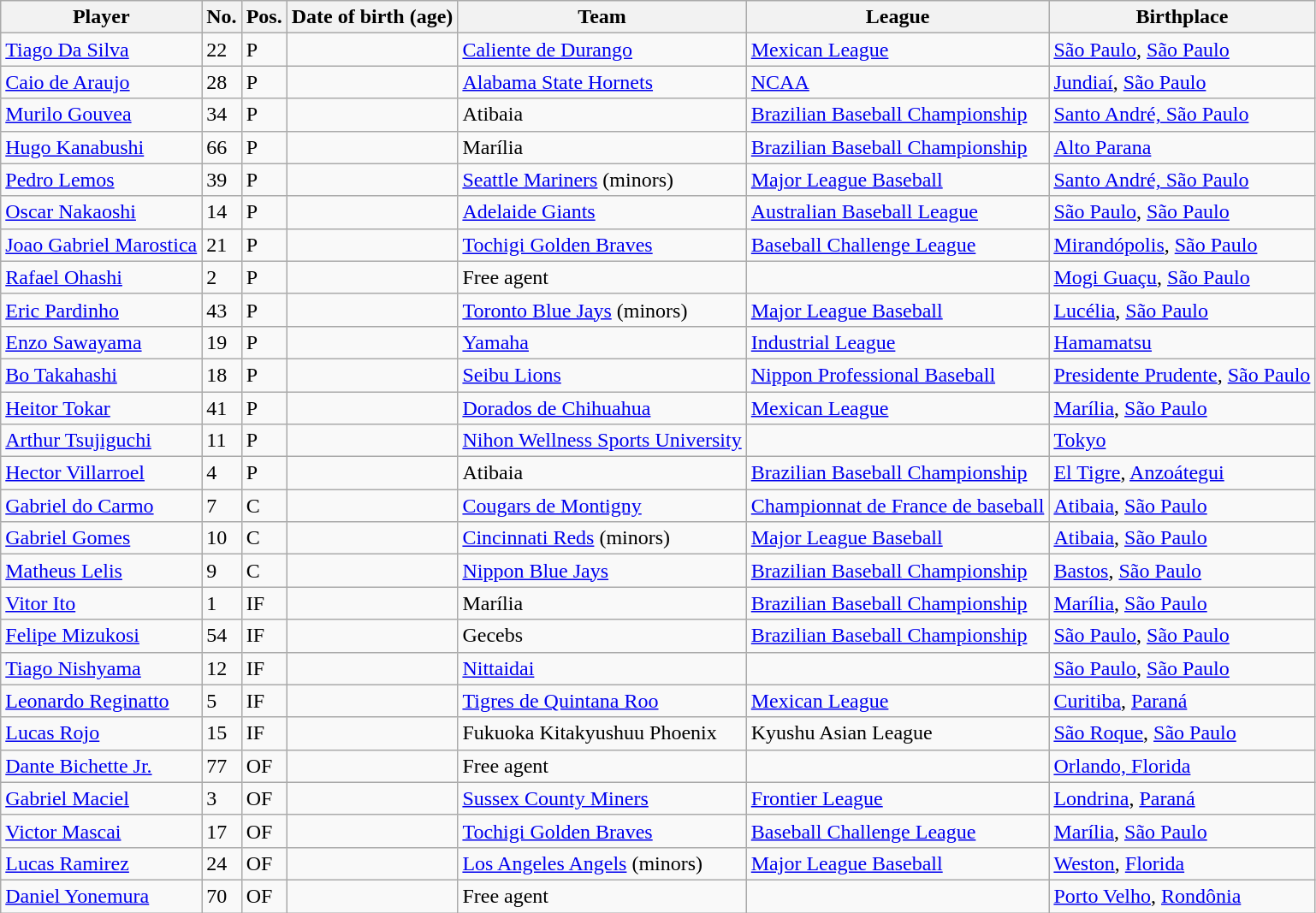<table class="wikitable sortable plainrowheaders" style="white-space:nowrap;">
<tr>
<th scope="col">Player</th>
<th scope="col">No.</th>
<th scope="col">Pos.</th>
<th scope="col">Date of birth (age)</th>
<th scope="col">Team</th>
<th scope="col">League</th>
<th scope="col">Birthplace</th>
</tr>
<tr>
<td><a href='#'>Tiago Da Silva</a></td>
<td>22</td>
<td>P</td>
<td></td>
<td> <a href='#'>Caliente de Durango</a></td>
<td><a href='#'>Mexican League</a></td>
<td> <a href='#'>São Paulo</a>, <a href='#'>São Paulo</a></td>
</tr>
<tr>
<td><a href='#'>Caio de Araujo</a></td>
<td>28</td>
<td>P</td>
<td></td>
<td> <a href='#'>Alabama State Hornets</a></td>
<td><a href='#'>NCAA</a></td>
<td> <a href='#'>Jundiaí</a>, <a href='#'>São Paulo</a></td>
</tr>
<tr>
<td><a href='#'>Murilo Gouvea</a></td>
<td>34</td>
<td>P</td>
<td></td>
<td> Atibaia</td>
<td><a href='#'>Brazilian Baseball Championship</a></td>
<td> <a href='#'>Santo André, São Paulo</a></td>
</tr>
<tr>
<td><a href='#'>Hugo Kanabushi</a></td>
<td>66</td>
<td>P</td>
<td></td>
<td> Marília</td>
<td><a href='#'>Brazilian Baseball Championship</a></td>
<td> <a href='#'>Alto Parana</a></td>
</tr>
<tr>
<td><a href='#'>Pedro Lemos</a></td>
<td>39</td>
<td>P</td>
<td></td>
<td> <a href='#'>Seattle Mariners</a> (minors)</td>
<td><a href='#'>Major League Baseball</a></td>
<td> <a href='#'>Santo André, São Paulo</a></td>
</tr>
<tr>
<td><a href='#'>Oscar Nakaoshi</a></td>
<td>14</td>
<td>P</td>
<td></td>
<td> <a href='#'>Adelaide Giants</a></td>
<td><a href='#'>Australian Baseball League</a></td>
<td> <a href='#'>São Paulo</a>, <a href='#'>São Paulo</a></td>
</tr>
<tr>
<td><a href='#'>Joao Gabriel Marostica</a></td>
<td>21</td>
<td>P</td>
<td></td>
<td> <a href='#'>Tochigi Golden Braves</a></td>
<td><a href='#'>Baseball Challenge League</a></td>
<td> <a href='#'>Mirandópolis</a>, <a href='#'>São Paulo</a></td>
</tr>
<tr>
<td><a href='#'>Rafael Ohashi</a></td>
<td>2</td>
<td>P</td>
<td></td>
<td>Free agent</td>
<td></td>
<td> <a href='#'>Mogi Guaçu</a>, <a href='#'>São Paulo</a></td>
</tr>
<tr>
<td><a href='#'>Eric Pardinho</a></td>
<td>43</td>
<td>P</td>
<td></td>
<td> <a href='#'>Toronto Blue Jays</a> (minors)</td>
<td><a href='#'>Major League Baseball</a></td>
<td> <a href='#'>Lucélia</a>, <a href='#'>São Paulo</a></td>
</tr>
<tr>
<td><a href='#'>Enzo Sawayama</a></td>
<td>19</td>
<td>P</td>
<td></td>
<td> <a href='#'>Yamaha</a></td>
<td><a href='#'>Industrial League</a></td>
<td> <a href='#'>Hamamatsu</a></td>
</tr>
<tr>
<td><a href='#'>Bo Takahashi</a></td>
<td>18</td>
<td>P</td>
<td></td>
<td> <a href='#'>Seibu Lions</a></td>
<td><a href='#'>Nippon Professional Baseball</a></td>
<td> <a href='#'>Presidente Prudente</a>, <a href='#'>São Paulo</a></td>
</tr>
<tr>
<td><a href='#'>Heitor Tokar</a></td>
<td>41</td>
<td>P</td>
<td></td>
<td> <a href='#'>Dorados de Chihuahua</a></td>
<td><a href='#'>Mexican League</a></td>
<td> <a href='#'>Marília</a>, <a href='#'>São Paulo</a></td>
</tr>
<tr>
<td><a href='#'>Arthur Tsujiguchi</a></td>
<td>11</td>
<td>P</td>
<td></td>
<td> <a href='#'>Nihon Wellness Sports University</a></td>
<td></td>
<td> <a href='#'>Tokyo</a></td>
</tr>
<tr>
<td><a href='#'>Hector Villarroel</a></td>
<td>4</td>
<td>P</td>
<td></td>
<td> Atibaia</td>
<td><a href='#'>Brazilian Baseball Championship</a></td>
<td> <a href='#'>El Tigre</a>, <a href='#'>Anzoátegui</a></td>
</tr>
<tr>
<td><a href='#'> Gabriel do Carmo</a></td>
<td>7</td>
<td>C</td>
<td></td>
<td> <a href='#'>Cougars de Montigny</a></td>
<td><a href='#'>Championnat de France de baseball</a></td>
<td> <a href='#'>Atibaia</a>, <a href='#'>São Paulo</a></td>
</tr>
<tr>
<td><a href='#'>Gabriel Gomes</a></td>
<td>10</td>
<td>C</td>
<td></td>
<td> <a href='#'>Cincinnati Reds</a> (minors)</td>
<td><a href='#'>Major League Baseball</a></td>
<td> <a href='#'>Atibaia</a>, <a href='#'>São Paulo</a></td>
</tr>
<tr>
<td><a href='#'>Matheus Lelis</a></td>
<td>9</td>
<td>C</td>
<td></td>
<td> <a href='#'>Nippon Blue Jays</a></td>
<td><a href='#'>Brazilian Baseball Championship</a></td>
<td> <a href='#'>Bastos</a>, <a href='#'>São Paulo</a></td>
</tr>
<tr>
<td><a href='#'>Vitor Ito</a></td>
<td>1</td>
<td>IF</td>
<td></td>
<td> Marília</td>
<td><a href='#'>Brazilian Baseball Championship</a></td>
<td> <a href='#'>Marília</a>, <a href='#'>São Paulo</a></td>
</tr>
<tr>
<td><a href='#'>Felipe Mizukosi</a></td>
<td>54</td>
<td>IF</td>
<td></td>
<td> Gecebs</td>
<td><a href='#'>Brazilian Baseball Championship</a></td>
<td> <a href='#'>São Paulo</a>, <a href='#'>São Paulo</a></td>
</tr>
<tr>
<td><a href='#'>Tiago Nishyama</a></td>
<td>12</td>
<td>IF</td>
<td></td>
<td> <a href='#'>Nittaidai</a></td>
<td></td>
<td> <a href='#'>São Paulo</a>, <a href='#'>São Paulo</a></td>
</tr>
<tr>
<td><a href='#'>Leonardo Reginatto</a></td>
<td>5</td>
<td>IF</td>
<td></td>
<td> <a href='#'>Tigres de Quintana Roo</a></td>
<td><a href='#'>Mexican League</a></td>
<td> <a href='#'>Curitiba</a>, <a href='#'>Paraná</a></td>
</tr>
<tr>
<td><a href='#'>Lucas Rojo</a></td>
<td>15</td>
<td>IF</td>
<td></td>
<td> Fukuoka Kitakyushuu Phoenix</td>
<td>Kyushu Asian League</td>
<td> <a href='#'>São Roque</a>, <a href='#'>São Paulo</a></td>
</tr>
<tr>
<td><a href='#'>Dante Bichette Jr.</a></td>
<td>77</td>
<td>OF</td>
<td></td>
<td>Free agent</td>
<td></td>
<td> <a href='#'>Orlando, Florida</a></td>
</tr>
<tr>
<td><a href='#'>Gabriel Maciel</a></td>
<td>3</td>
<td>OF</td>
<td></td>
<td> <a href='#'>Sussex County Miners</a></td>
<td><a href='#'>Frontier League</a></td>
<td> <a href='#'>Londrina</a>, <a href='#'>Paraná</a></td>
</tr>
<tr>
<td><a href='#'>Victor Mascai</a></td>
<td>17</td>
<td>OF</td>
<td></td>
<td> <a href='#'>Tochigi Golden Braves</a></td>
<td><a href='#'>Baseball Challenge League</a></td>
<td> <a href='#'>Marília</a>, <a href='#'>São Paulo</a></td>
</tr>
<tr>
<td><a href='#'>Lucas Ramirez</a></td>
<td>24</td>
<td>OF</td>
<td></td>
<td> <a href='#'>Los Angeles Angels</a> (minors)</td>
<td><a href='#'>Major League Baseball</a></td>
<td> <a href='#'>Weston</a>, <a href='#'>Florida</a></td>
</tr>
<tr>
<td><a href='#'>Daniel Yonemura</a></td>
<td>70</td>
<td>OF</td>
<td></td>
<td>Free agent</td>
<td></td>
<td> <a href='#'>Porto Velho</a>, <a href='#'>Rondônia</a></td>
</tr>
</table>
